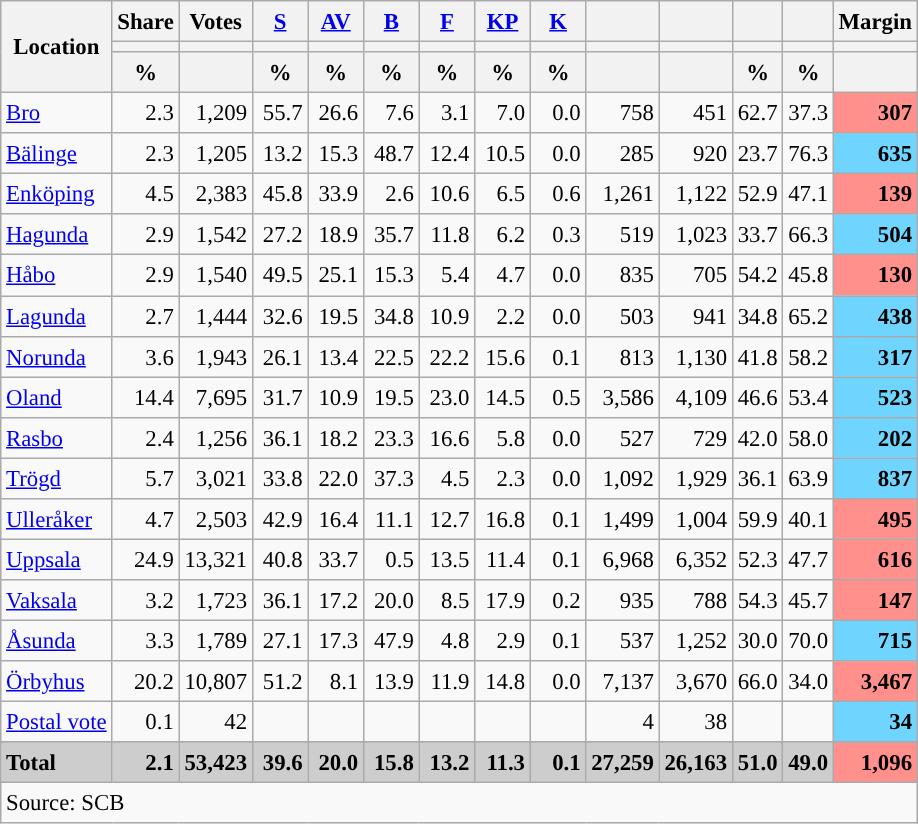<table class="wikitable sortable" style="text-align:right; font-size:95%; line-height:20px;">
<tr>
<th rowspan="3">Location</th>
<th>Share</th>
<th>Votes</th>
<th width="30px" class="unsortable"><a href='#'>S</a></th>
<th width="30px" class="unsortable"><a href='#'>AV</a></th>
<th width="30px" class="unsortable"><a href='#'>B</a></th>
<th width="30px" class="unsortable"><a href='#'>F</a></th>
<th width="30px" class="unsortable"><a href='#'>KP</a></th>
<th width="30px" class="unsortable"><a href='#'>K</a></th>
<th></th>
<th></th>
<th></th>
<th></th>
<th>Margin</th>
</tr>
<tr>
<th></th>
<th></th>
<th style="background:"></th>
<th style="background:"></th>
<th style="background:"></th>
<th style="background:"></th>
<th style="background:"></th>
<th style="background:"></th>
<th style="background:"></th>
<th style="background:"></th>
<th style="background:"></th>
<th style="background:"></th>
<th></th>
</tr>
<tr>
<th data-sort-type="number">%</th>
<th></th>
<th data-sort-type="number">%</th>
<th data-sort-type="number">%</th>
<th data-sort-type="number">%</th>
<th data-sort-type="number">%</th>
<th data-sort-type="number">%</th>
<th data-sort-type="number">%</th>
<th></th>
<th></th>
<th data-sort-type="number">%</th>
<th data-sort-type="number">%</th>
<th></th>
</tr>
<tr>
<td align=left><a href='#'>Bro</a></td>
<td>2.3</td>
<td>1,209</td>
<td>55.7</td>
<td>26.6</td>
<td>7.6</td>
<td>3.1</td>
<td>7.0</td>
<td>0.0</td>
<td>758</td>
<td>451</td>
<td>62.7</td>
<td>37.3</td>
<td bgcolor=#ff908c><strong>307</strong></td>
</tr>
<tr>
<td align=left><a href='#'>Bälinge</a></td>
<td>2.3</td>
<td>1,205</td>
<td>13.2</td>
<td>15.3</td>
<td>48.7</td>
<td>12.4</td>
<td>10.5</td>
<td>0.0</td>
<td>285</td>
<td>920</td>
<td>23.7</td>
<td>76.3</td>
<td bgcolor=#6fd5fe><strong>635</strong></td>
</tr>
<tr>
<td align=left><a href='#'>Enköping</a></td>
<td>4.5</td>
<td>2,383</td>
<td>45.8</td>
<td>33.9</td>
<td>2.6</td>
<td>10.6</td>
<td>6.5</td>
<td>0.6</td>
<td>1,261</td>
<td>1,122</td>
<td>52.9</td>
<td>47.1</td>
<td bgcolor=#ff908c><strong>139</strong></td>
</tr>
<tr>
<td align=left><a href='#'>Hagunda</a></td>
<td>2.9</td>
<td>1,542</td>
<td>27.2</td>
<td>18.9</td>
<td>35.7</td>
<td>11.8</td>
<td>6.2</td>
<td>0.3</td>
<td>519</td>
<td>1,023</td>
<td>33.7</td>
<td>66.3</td>
<td bgcolor=#6fd5fe><strong>504</strong></td>
</tr>
<tr>
<td align=left><a href='#'>Håbo</a></td>
<td>2.9</td>
<td>1,540</td>
<td>49.5</td>
<td>25.1</td>
<td>15.3</td>
<td>5.4</td>
<td>4.7</td>
<td>0.0</td>
<td>835</td>
<td>705</td>
<td>54.2</td>
<td>45.8</td>
<td bgcolor=#ff908c><strong>130</strong></td>
</tr>
<tr>
<td align=left><a href='#'>Lagunda</a></td>
<td>2.7</td>
<td>1,444</td>
<td>32.6</td>
<td>19.5</td>
<td>34.8</td>
<td>10.9</td>
<td>2.2</td>
<td>0.0</td>
<td>503</td>
<td>941</td>
<td>34.8</td>
<td>65.2</td>
<td bgcolor=#6fd5fe><strong>438</strong></td>
</tr>
<tr>
<td align=left><a href='#'>Norunda</a></td>
<td>3.6</td>
<td>1,943</td>
<td>26.1</td>
<td>13.4</td>
<td>22.5</td>
<td>22.2</td>
<td>15.6</td>
<td>0.1</td>
<td>813</td>
<td>1,130</td>
<td>41.8</td>
<td>58.2</td>
<td bgcolor=#6fd5fe><strong>317</strong></td>
</tr>
<tr>
<td align=left><a href='#'>Oland</a></td>
<td>14.4</td>
<td>7,695</td>
<td>31.7</td>
<td>10.9</td>
<td>19.5</td>
<td>23.0</td>
<td>14.5</td>
<td>0.5</td>
<td>3,586</td>
<td>4,109</td>
<td>46.6</td>
<td>53.4</td>
<td bgcolor=#6fd5fe><strong>523</strong></td>
</tr>
<tr>
<td align=left><a href='#'>Rasbo</a></td>
<td>2.4</td>
<td>1,256</td>
<td>36.1</td>
<td>18.2</td>
<td>23.3</td>
<td>16.6</td>
<td>5.8</td>
<td>0.0</td>
<td>527</td>
<td>729</td>
<td>42.0</td>
<td>58.0</td>
<td bgcolor=#6fd5fe><strong>202</strong></td>
</tr>
<tr>
<td align=left><a href='#'>Trögd</a></td>
<td>5.7</td>
<td>3,021</td>
<td>33.8</td>
<td>22.0</td>
<td>37.3</td>
<td>4.5</td>
<td>2.3</td>
<td>0.0</td>
<td>1,092</td>
<td>1,929</td>
<td>36.1</td>
<td>63.9</td>
<td bgcolor=#6fd5fe><strong>837</strong></td>
</tr>
<tr>
<td align=left><a href='#'>Ulleråker</a></td>
<td>4.7</td>
<td>2,503</td>
<td>42.9</td>
<td>16.4</td>
<td>11.1</td>
<td>12.7</td>
<td>16.8</td>
<td>0.1</td>
<td>1,499</td>
<td>1,004</td>
<td>59.9</td>
<td>40.1</td>
<td bgcolor=#ff908c><strong>495</strong></td>
</tr>
<tr>
<td align=left><a href='#'>Uppsala</a></td>
<td>24.9</td>
<td>13,321</td>
<td>40.8</td>
<td>33.7</td>
<td>0.5</td>
<td>13.5</td>
<td>11.4</td>
<td>0.1</td>
<td>6,968</td>
<td>6,352</td>
<td>52.3</td>
<td>47.7</td>
<td bgcolor=#ff908c><strong>616</strong></td>
</tr>
<tr>
<td align=left><a href='#'>Vaksala</a></td>
<td>3.2</td>
<td>1,723</td>
<td>36.1</td>
<td>17.2</td>
<td>20.0</td>
<td>8.5</td>
<td>17.9</td>
<td>0.2</td>
<td>935</td>
<td>788</td>
<td>54.3</td>
<td>45.7</td>
<td bgcolor=#ff908c><strong>147</strong></td>
</tr>
<tr>
<td align=left><a href='#'>Åsunda</a></td>
<td>3.3</td>
<td>1,789</td>
<td>27.1</td>
<td>17.3</td>
<td>47.9</td>
<td>4.8</td>
<td>2.9</td>
<td>0.1</td>
<td>537</td>
<td>1,252</td>
<td>30.0</td>
<td>70.0</td>
<td bgcolor=#6fd5fe><strong>715</strong></td>
</tr>
<tr>
<td align=left><a href='#'>Örbyhus</a></td>
<td>20.2</td>
<td>10,807</td>
<td>51.2</td>
<td>8.1</td>
<td>13.9</td>
<td>11.9</td>
<td>14.8</td>
<td>0.0</td>
<td>7,137</td>
<td>3,670</td>
<td>66.0</td>
<td>34.0</td>
<td bgcolor=#ff908c><strong>3,467</strong></td>
</tr>
<tr>
<td align=left><a href='#'>Postal vote</a></td>
<td>0.1</td>
<td>42</td>
<td></td>
<td></td>
<td></td>
<td></td>
<td></td>
<td></td>
<td>4</td>
<td>38</td>
<td></td>
<td></td>
<td bgcolor=#6fd5fe><strong>34</strong></td>
</tr>
<tr>
</tr>
<tr style="background:#CDCDCD;">
<td align=left><strong>Total</strong></td>
<td><strong>2.1</strong></td>
<td><strong>53,423</strong></td>
<td><strong>39.6</strong></td>
<td><strong>20.0</strong></td>
<td><strong>15.8</strong></td>
<td><strong>13.2</strong></td>
<td><strong>11.3</strong></td>
<td><strong>0.1</strong></td>
<td><strong>27,259</strong></td>
<td><strong>26,163</strong></td>
<td><strong>51.0</strong></td>
<td><strong>49.0</strong></td>
<td bgcolor=#ff908c><strong>1,096</strong></td>
</tr>
<tr>
<td align=left colspan=14>Source: SCB </td>
</tr>
</table>
